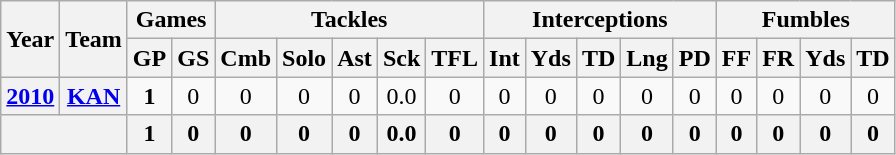<table class="wikitable" style="text-align:center">
<tr>
<th rowspan="2">Year</th>
<th rowspan="2">Team</th>
<th colspan="2">Games</th>
<th colspan="5">Tackles</th>
<th colspan="5">Interceptions</th>
<th colspan="4">Fumbles</th>
</tr>
<tr>
<th>GP</th>
<th>GS</th>
<th>Cmb</th>
<th>Solo</th>
<th>Ast</th>
<th>Sck</th>
<th>TFL</th>
<th>Int</th>
<th>Yds</th>
<th>TD</th>
<th>Lng</th>
<th>PD</th>
<th>FF</th>
<th>FR</th>
<th>Yds</th>
<th>TD</th>
</tr>
<tr>
<th><a href='#'>2010</a></th>
<th><a href='#'>KAN</a></th>
<td><strong>1</strong></td>
<td>0</td>
<td>0</td>
<td>0</td>
<td>0</td>
<td>0.0</td>
<td>0</td>
<td>0</td>
<td>0</td>
<td>0</td>
<td>0</td>
<td>0</td>
<td>0</td>
<td>0</td>
<td>0</td>
<td>0</td>
</tr>
<tr>
<th colspan="2"></th>
<th>1</th>
<th>0</th>
<th>0</th>
<th>0</th>
<th>0</th>
<th>0.0</th>
<th>0</th>
<th>0</th>
<th>0</th>
<th>0</th>
<th>0</th>
<th>0</th>
<th>0</th>
<th>0</th>
<th>0</th>
<th>0</th>
</tr>
</table>
